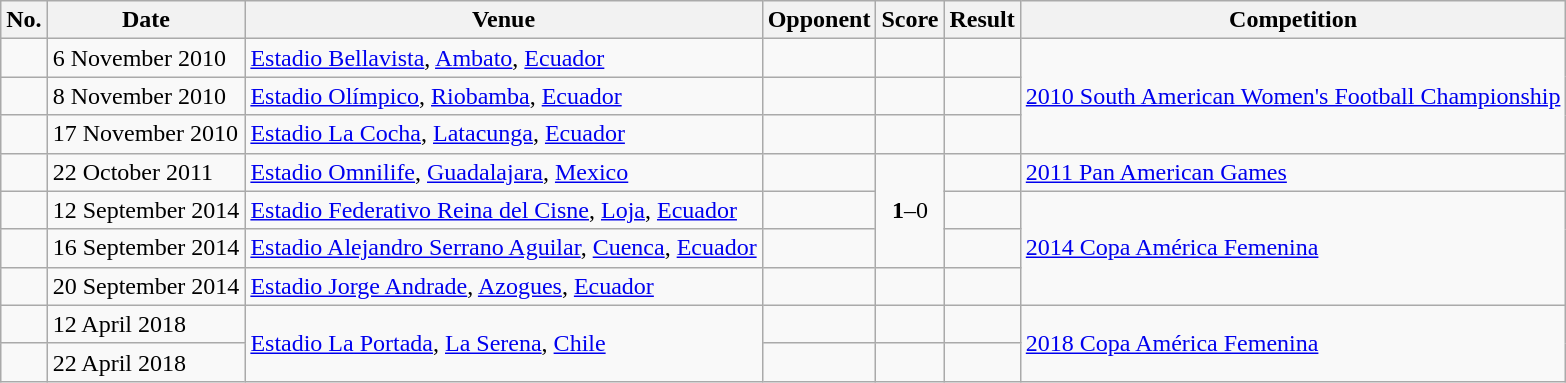<table class="wikitable">
<tr>
<th>No.</th>
<th>Date</th>
<th>Venue</th>
<th>Opponent</th>
<th>Score</th>
<th>Result</th>
<th>Competition</th>
</tr>
<tr>
<td></td>
<td>6 November 2010</td>
<td><a href='#'>Estadio Bellavista</a>, <a href='#'>Ambato</a>, <a href='#'>Ecuador</a></td>
<td></td>
<td></td>
<td></td>
<td rowspan=3><a href='#'>2010 South American Women's Football Championship</a></td>
</tr>
<tr>
<td></td>
<td>8 November 2010</td>
<td><a href='#'>Estadio Olímpico</a>, <a href='#'>Riobamba</a>, <a href='#'>Ecuador</a></td>
<td></td>
<td></td>
<td></td>
</tr>
<tr>
<td></td>
<td>17 November 2010</td>
<td><a href='#'>Estadio La Cocha</a>, <a href='#'>Latacunga</a>, <a href='#'>Ecuador</a></td>
<td></td>
<td></td>
<td></td>
</tr>
<tr>
<td></td>
<td>22 October 2011</td>
<td><a href='#'>Estadio Omnilife</a>, <a href='#'>Guadalajara</a>, <a href='#'>Mexico</a></td>
<td></td>
<td rowspan=3 style="text-align:center;"><strong>1</strong>–0</td>
<td></td>
<td><a href='#'>2011 Pan American Games</a></td>
</tr>
<tr>
<td></td>
<td>12 September 2014</td>
<td><a href='#'>Estadio Federativo Reina del Cisne</a>, <a href='#'>Loja</a>, <a href='#'>Ecuador</a></td>
<td></td>
<td></td>
<td rowspan=3><a href='#'>2014 Copa América Femenina</a></td>
</tr>
<tr>
<td></td>
<td>16 September 2014</td>
<td><a href='#'>Estadio Alejandro Serrano Aguilar</a>, <a href='#'>Cuenca</a>, <a href='#'>Ecuador</a></td>
<td></td>
<td></td>
</tr>
<tr>
<td></td>
<td>20 September 2014</td>
<td><a href='#'>Estadio Jorge Andrade</a>, <a href='#'>Azogues</a>, <a href='#'>Ecuador</a></td>
<td></td>
<td></td>
<td></td>
</tr>
<tr>
<td></td>
<td>12 April 2018</td>
<td rowspan=2><a href='#'>Estadio La Portada</a>, <a href='#'>La Serena</a>, <a href='#'>Chile</a></td>
<td></td>
<td></td>
<td></td>
<td rowspan=2><a href='#'>2018 Copa América Femenina</a></td>
</tr>
<tr>
<td></td>
<td>22 April 2018</td>
<td></td>
<td></td>
<td></td>
</tr>
</table>
